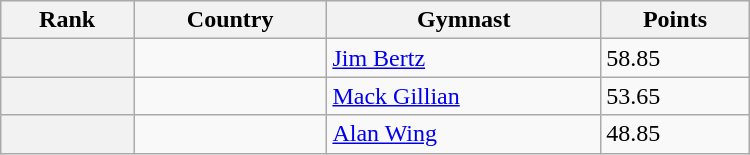<table class="wikitable" width=500>
<tr bgcolor="#efefef">
<th>Rank</th>
<th>Country</th>
<th>Gymnast</th>
<th>Points</th>
</tr>
<tr>
<th></th>
<td></td>
<td><a href='#'>Jim Bertz</a></td>
<td>58.85</td>
</tr>
<tr>
<th></th>
<td></td>
<td><a href='#'>Mack Gillian</a></td>
<td>53.65</td>
</tr>
<tr>
<th></th>
<td></td>
<td><a href='#'>Alan Wing</a></td>
<td>48.85</td>
</tr>
</table>
